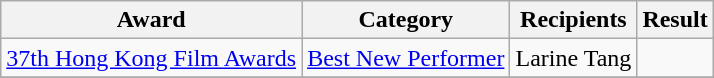<table class="wikitable">
<tr>
<th>Award</th>
<th>Category</th>
<th>Recipients</th>
<th>Result</th>
</tr>
<tr>
<td rowspan=1><a href='#'>37th Hong Kong Film Awards</a></td>
<td><a href='#'>Best New Performer</a></td>
<td>Larine Tang</td>
<td></td>
</tr>
<tr>
</tr>
</table>
